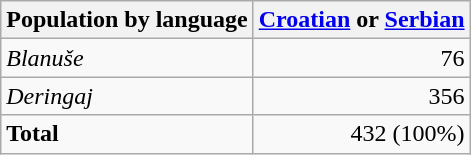<table class="wikitable sortable">
<tr>
<th>Population by language</th>
<th><a href='#'>Croatian</a> or <a href='#'>Serbian</a></th>
</tr>
<tr>
<td><em>Blanuše</em></td>
<td align="right">76</td>
</tr>
<tr>
<td><em>Deringaj</em></td>
<td align="right">356</td>
</tr>
<tr>
<td><strong>Total</strong></td>
<td align="right">432 (100%)</td>
</tr>
</table>
